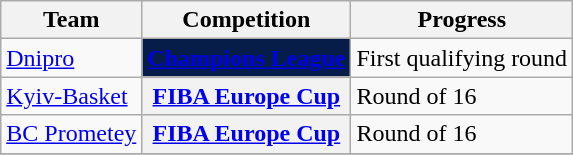<table class="wikitable sortable">
<tr>
<th>Team</th>
<th>Competition</th>
<th>Progress</th>
</tr>
<tr>
<td><a href='#'>Dnipro</a></td>
<td rowspan="1" style="background-color:#071D49;color:#D0D3D4;text-align:center"><strong><a href='#'><span>Champions League</span></a></strong></td>
<td>First qualifying round</td>
</tr>
<tr>
<td><a href='#'>Kyiv-Basket</a></td>
<th><a href='#'><span>FIBA Europe Cup</span></a></th>
<td>Round of 16</td>
</tr>
<tr>
<td><a href='#'>BC Prometey</a></td>
<th><a href='#'><span>FIBA Europe Cup</span></a></th>
<td>Round of 16</td>
</tr>
<tr>
</tr>
</table>
